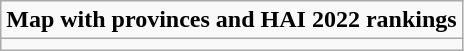<table role= "presentation" class="wikitable mw-collapsible mw-collapsed">
<tr>
<td><strong>Map with provinces and HAI 2022 rankings</strong></td>
</tr>
<tr>
<td></td>
</tr>
</table>
